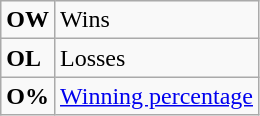<table class="wikitable">
<tr>
<td><strong>OW</strong></td>
<td>Wins</td>
</tr>
<tr>
<td><strong>OL</strong></td>
<td>Losses</td>
</tr>
<tr>
<td align="center"><strong>O%</strong></td>
<td><a href='#'>Winning percentage</a></td>
</tr>
</table>
